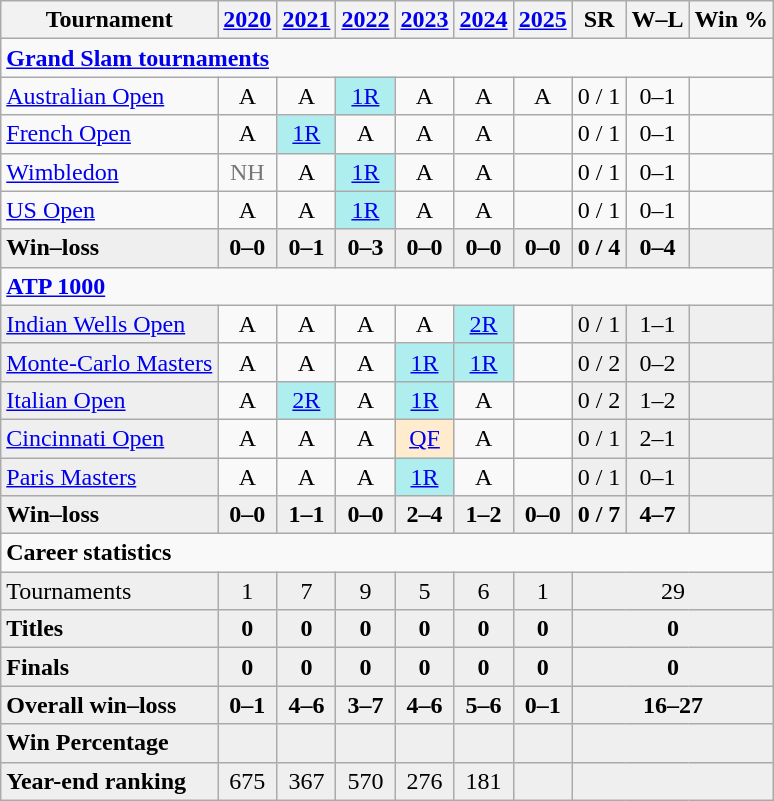<table class="wikitable" style="text-align:center">
<tr>
<th>Tournament</th>
<th><a href='#'>2020</a></th>
<th><a href='#'>2021</a></th>
<th><a href='#'>2022</a></th>
<th><a href='#'>2023</a></th>
<th><a href='#'>2024</a></th>
<th><a href='#'>2025</a></th>
<th>SR</th>
<th>W–L</th>
<th>Win %</th>
</tr>
<tr>
<td colspan="10" style="text-align:left"><a href='#'><strong>Grand Slam tournaments</strong></a></td>
</tr>
<tr>
<td align="left"><a href='#'>Australian Open</a></td>
<td>A</td>
<td>A</td>
<td bgcolor=afeeee><a href='#'>1R</a></td>
<td>A</td>
<td>A</td>
<td>A</td>
<td>0 / 1</td>
<td>0–1</td>
<td></td>
</tr>
<tr>
<td align="left"><a href='#'>French Open</a></td>
<td>A</td>
<td bgcolor=afeeee><a href='#'>1R</a></td>
<td>A</td>
<td>A</td>
<td>A</td>
<td></td>
<td>0 / 1</td>
<td>0–1</td>
<td></td>
</tr>
<tr>
<td align="left"><a href='#'>Wimbledon</a></td>
<td style="color:#767676">NH</td>
<td>A</td>
<td bgcolor=afeeee><a href='#'>1R</a></td>
<td>A</td>
<td>A</td>
<td></td>
<td>0 / 1</td>
<td>0–1</td>
<td></td>
</tr>
<tr>
<td align="left"><a href='#'>US Open</a></td>
<td>A</td>
<td>A</td>
<td bgcolor=afeeee><a href='#'>1R</a></td>
<td>A</td>
<td>A</td>
<td></td>
<td>0 / 1</td>
<td>0–1</td>
<td></td>
</tr>
<tr style="font-weight:bold;background:#efefef">
<td style="text-align:left">Win–loss</td>
<td>0–0</td>
<td>0–1</td>
<td>0–3</td>
<td>0–0</td>
<td>0–0</td>
<td>0–0</td>
<td>0 / 4</td>
<td>0–4</td>
<td></td>
</tr>
<tr>
<td colspan="10" style="text-align:left"><strong><a href='#'>ATP 1000</a></strong></td>
</tr>
<tr>
<td bgcolor="efefef" align="left"><a href='#'>Indian Wells Open</a></td>
<td>A</td>
<td>A</td>
<td>A</td>
<td>A</td>
<td bgcolor=afeeee><a href='#'>2R</a></td>
<td></td>
<td bgcolor="efefef">0 / 1</td>
<td bgcolor="efefef">1–1</td>
<td bgcolor="efefef"></td>
</tr>
<tr>
<td bgcolor="efefef" align="left"><a href='#'>Monte-Carlo Masters</a></td>
<td>A</td>
<td>A</td>
<td>A</td>
<td bgcolor=afeeee><a href='#'>1R</a></td>
<td bgcolor=afeeee><a href='#'>1R</a></td>
<td></td>
<td bgcolor="efefef">0 / 2</td>
<td bgcolor="efefef">0–2</td>
<td bgcolor="efefef"></td>
</tr>
<tr>
<td bgcolor="efefef" align="left"><a href='#'>Italian Open</a></td>
<td>A</td>
<td bgcolor=afeeee><a href='#'>2R</a></td>
<td>A</td>
<td bgcolor=afeeee><a href='#'>1R</a></td>
<td>A</td>
<td></td>
<td bgcolor="efefef">0 / 2</td>
<td bgcolor="efefef">1–2</td>
<td bgcolor="efefef"></td>
</tr>
<tr>
<td bgcolor="efefef" align="left"><a href='#'>Cincinnati Open</a></td>
<td>A</td>
<td>A</td>
<td>A</td>
<td bgcolor=ffebcd><a href='#'>QF</a></td>
<td>A</td>
<td></td>
<td bgcolor="efefef">0 / 1</td>
<td bgcolor="efefef">2–1</td>
<td bgcolor="efefef"></td>
</tr>
<tr>
<td bgcolor="efefef" align="left"><a href='#'>Paris Masters</a></td>
<td>A</td>
<td>A</td>
<td>A</td>
<td bgcolor=afeeee><a href='#'>1R</a></td>
<td>A</td>
<td></td>
<td bgcolor="efefef">0 / 1</td>
<td bgcolor="efefef">0–1</td>
<td bgcolor="efefef"></td>
</tr>
<tr style="font-weight:bold;background:#efefef">
<td style="text-align:left">Win–loss</td>
<td>0–0</td>
<td>1–1</td>
<td>0–0</td>
<td>2–4</td>
<td>1–2</td>
<td>0–0</td>
<td>0 / 7</td>
<td>4–7</td>
<td></td>
</tr>
<tr>
<td colspan="10" style="text-align:left"><strong>Career statistics</strong></td>
</tr>
<tr style="background:#efefef">
<td style="text-align:left">Tournaments</td>
<td>1</td>
<td>7</td>
<td>9</td>
<td>5</td>
<td>6</td>
<td>1</td>
<td colspan="3">29</td>
</tr>
<tr style="font-weight:bold;background:#efefef">
<td style="text-align:left">Titles</td>
<td>0</td>
<td>0</td>
<td>0</td>
<td>0</td>
<td>0</td>
<td>0</td>
<td colspan="3">0</td>
</tr>
<tr style="font-weight:bold;background:#efefef">
<td style="text-align:left">Finals</td>
<td>0</td>
<td>0</td>
<td>0</td>
<td>0</td>
<td>0</td>
<td>0</td>
<td colspan="3">0</td>
</tr>
<tr style="font-weight:bold;background:#efefef">
<td style="text-align:left">Overall win–loss</td>
<td>0–1</td>
<td>4–6</td>
<td>3–7</td>
<td>4–6</td>
<td>5–6</td>
<td>0–1</td>
<td colspan="3">16–27</td>
</tr>
<tr style="font-weight:bold;background:#efefef">
<td style="text-align:left">Win Percentage</td>
<td></td>
<td></td>
<td></td>
<td></td>
<td></td>
<td></td>
<td colspan="3"></td>
</tr>
<tr style="background:#efefef">
<td align="left"><strong>Year-end ranking</strong></td>
<td>675</td>
<td>367</td>
<td>570</td>
<td>276</td>
<td>181</td>
<td></td>
<td colspan="3"></td>
</tr>
</table>
